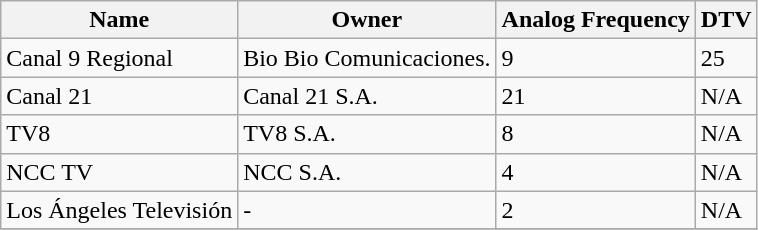<table class="wikitable">
<tr>
<th>Name</th>
<th>Owner</th>
<th>Analog Frequency</th>
<th>DTV</th>
</tr>
<tr>
<td>Canal 9 Regional</td>
<td>Bio Bio Comunicaciones.</td>
<td>9</td>
<td>25</td>
</tr>
<tr>
<td>Canal 21</td>
<td>Canal 21 S.A.</td>
<td>21</td>
<td>N/A</td>
</tr>
<tr>
<td>TV8</td>
<td>TV8 S.A.</td>
<td>8</td>
<td>N/A</td>
</tr>
<tr>
<td>NCC TV</td>
<td>NCC S.A.</td>
<td>4</td>
<td>N/A</td>
</tr>
<tr>
<td>Los Ángeles Televisión</td>
<td>-</td>
<td>2</td>
<td>N/A</td>
</tr>
<tr>
</tr>
</table>
